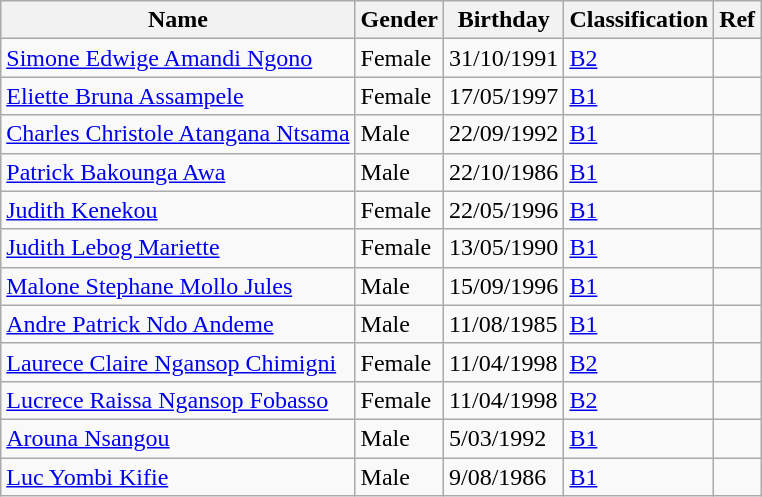<table class="wikitable sortable">
<tr>
<th>Name</th>
<th>Gender</th>
<th>Birthday</th>
<th>Classification</th>
<th>Ref</th>
</tr>
<tr>
<td><a href='#'>Simone Edwige Amandi Ngono</a></td>
<td>Female</td>
<td>31/10/1991</td>
<td><a href='#'>B2</a></td>
<td></td>
</tr>
<tr>
<td><a href='#'>Eliette Bruna Assampele</a></td>
<td>Female</td>
<td>17/05/1997</td>
<td><a href='#'>B1</a></td>
<td></td>
</tr>
<tr>
<td><a href='#'>Charles Christole Atangana Ntsama</a></td>
<td>Male</td>
<td>22/09/1992</td>
<td><a href='#'>B1</a></td>
<td></td>
</tr>
<tr>
<td><a href='#'>Patrick Bakounga Awa</a></td>
<td>Male</td>
<td>22/10/1986</td>
<td><a href='#'>B1</a></td>
<td></td>
</tr>
<tr>
<td><a href='#'>Judith Kenekou</a></td>
<td>Female</td>
<td>22/05/1996</td>
<td><a href='#'>B1</a></td>
<td></td>
</tr>
<tr>
<td><a href='#'>Judith Lebog Mariette</a></td>
<td>Female</td>
<td>13/05/1990</td>
<td><a href='#'>B1</a></td>
<td></td>
</tr>
<tr>
<td><a href='#'>Malone Stephane Mollo Jules</a></td>
<td>Male</td>
<td>15/09/1996</td>
<td><a href='#'>B1</a></td>
<td></td>
</tr>
<tr>
<td><a href='#'>Andre Patrick Ndo Andeme</a></td>
<td>Male</td>
<td>11/08/1985</td>
<td><a href='#'>B1</a></td>
<td></td>
</tr>
<tr>
<td><a href='#'>Laurece Claire Ngansop Chimigni</a></td>
<td>Female</td>
<td>11/04/1998</td>
<td><a href='#'>B2</a></td>
<td></td>
</tr>
<tr>
<td><a href='#'>Lucrece Raissa Ngansop Fobasso</a></td>
<td>Female</td>
<td>11/04/1998</td>
<td><a href='#'>B2</a></td>
<td></td>
</tr>
<tr>
<td><a href='#'>Arouna Nsangou</a></td>
<td>Male</td>
<td>5/03/1992</td>
<td><a href='#'>B1</a></td>
<td></td>
</tr>
<tr>
<td><a href='#'>Luc Yombi Kifie</a></td>
<td>Male</td>
<td>9/08/1986</td>
<td><a href='#'>B1</a></td>
<td></td>
</tr>
</table>
